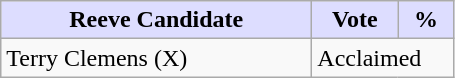<table class="wikitable">
<tr>
<th style="background:#ddf; width:200px;">Reeve Candidate</th>
<th style="background:#ddf; width:50px;">Vote</th>
<th style="background:#ddf; width:30px;">%</th>
</tr>
<tr>
<td>Terry Clemens (X)</td>
<td colspan="2">Acclaimed</td>
</tr>
</table>
